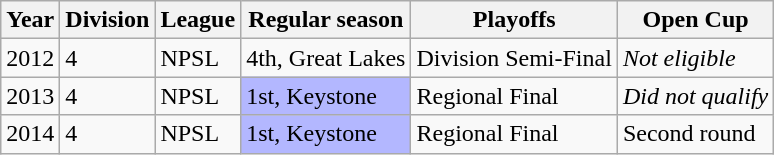<table class="wikitable">
<tr>
<th>Year</th>
<th>Division</th>
<th>League</th>
<th>Regular season</th>
<th>Playoffs</th>
<th>Open Cup</th>
</tr>
<tr>
<td>2012</td>
<td>4</td>
<td>NPSL</td>
<td>4th, Great Lakes</td>
<td>Division Semi-Final</td>
<td><em>Not eligible</em></td>
</tr>
<tr>
<td>2013</td>
<td>4</td>
<td>NPSL</td>
<td bgcolor="B3B7FF">1st, Keystone</td>
<td>Regional Final</td>
<td><em>Did not qualify</em></td>
</tr>
<tr>
<td>2014</td>
<td>4</td>
<td>NPSL</td>
<td bgcolor="B3B7FF">1st, Keystone</td>
<td>Regional Final</td>
<td>Second round</td>
</tr>
</table>
